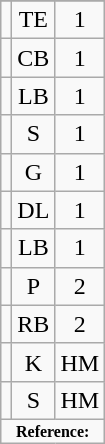<table class="wikitable sortable sortable" style="text-align: center">
<tr align=center>
</tr>
<tr>
<td></td>
<td>TE</td>
<td>1</td>
</tr>
<tr>
<td></td>
<td>CB</td>
<td>1</td>
</tr>
<tr>
<td></td>
<td>LB</td>
<td>1</td>
</tr>
<tr>
<td></td>
<td>S</td>
<td>1</td>
</tr>
<tr>
<td></td>
<td>G</td>
<td>1</td>
</tr>
<tr>
<td></td>
<td>DL</td>
<td>1</td>
</tr>
<tr>
<td></td>
<td>LB</td>
<td>1</td>
</tr>
<tr>
<td></td>
<td>P</td>
<td>2</td>
</tr>
<tr>
<td></td>
<td>RB</td>
<td>2</td>
</tr>
<tr>
<td></td>
<td>K</td>
<td>HM</td>
</tr>
<tr>
<td></td>
<td>S</td>
<td>HM</td>
</tr>
<tr class="sort bottom">
<td colspan="4"  style="font-size:8pt; text-align:center;"><strong>Reference:</strong></td>
</tr>
</table>
